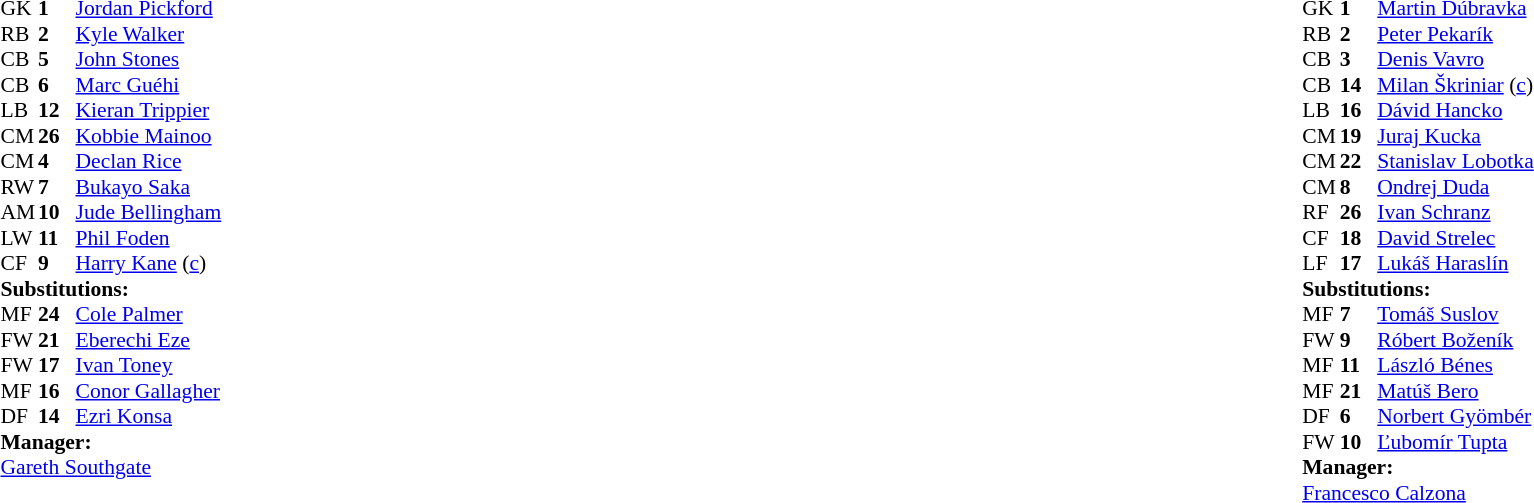<table width="100%">
<tr>
<td valign="top" width="40%"><br><table style="font-size:90%" cellspacing="0" cellpadding="0">
<tr>
<th width=25></th>
<th width=25></th>
</tr>
<tr>
<td>GK</td>
<td><strong>1</strong></td>
<td><a href='#'>Jordan Pickford</a></td>
</tr>
<tr>
<td>RB</td>
<td><strong>2</strong></td>
<td><a href='#'>Kyle Walker</a></td>
</tr>
<tr>
<td>CB</td>
<td><strong>5</strong></td>
<td><a href='#'>John Stones</a></td>
</tr>
<tr>
<td>CB</td>
<td><strong>6</strong></td>
<td><a href='#'>Marc Guéhi</a></td>
<td></td>
</tr>
<tr>
<td>LB</td>
<td><strong>12</strong></td>
<td><a href='#'>Kieran Trippier</a></td>
<td></td>
<td></td>
</tr>
<tr>
<td>CM</td>
<td><strong>26</strong></td>
<td><a href='#'>Kobbie Mainoo</a></td>
<td></td>
<td></td>
</tr>
<tr>
<td>CM</td>
<td><strong>4</strong></td>
<td><a href='#'>Declan Rice</a></td>
</tr>
<tr>
<td>RW</td>
<td><strong>7</strong></td>
<td><a href='#'>Bukayo Saka</a></td>
</tr>
<tr>
<td>AM</td>
<td><strong>10</strong></td>
<td><a href='#'>Jude Bellingham</a></td>
<td></td>
<td></td>
</tr>
<tr>
<td>LW</td>
<td><strong>11</strong></td>
<td><a href='#'>Phil Foden</a></td>
<td></td>
<td></td>
</tr>
<tr>
<td>CF</td>
<td><strong>9</strong></td>
<td><a href='#'>Harry Kane</a> (<a href='#'>c</a>)</td>
<td></td>
<td></td>
</tr>
<tr>
<td colspan="3"><strong>Substitutions:</strong></td>
</tr>
<tr>
<td>MF</td>
<td><strong>24</strong></td>
<td><a href='#'>Cole Palmer</a></td>
<td></td>
<td></td>
</tr>
<tr>
<td>FW</td>
<td><strong>21</strong></td>
<td><a href='#'>Eberechi Eze</a></td>
<td></td>
<td></td>
</tr>
<tr>
<td>FW</td>
<td><strong>17</strong></td>
<td><a href='#'>Ivan Toney</a></td>
<td></td>
<td></td>
</tr>
<tr>
<td>MF</td>
<td><strong>16</strong></td>
<td><a href='#'>Conor Gallagher</a></td>
<td></td>
<td></td>
</tr>
<tr>
<td>DF</td>
<td><strong>14</strong></td>
<td><a href='#'>Ezri Konsa</a></td>
<td></td>
<td></td>
</tr>
<tr>
<td colspan="3"><strong>Manager:</strong></td>
</tr>
<tr>
<td colspan="3"><a href='#'>Gareth Southgate</a></td>
</tr>
</table>
</td>
<td valign="top"></td>
<td valign="top" width="50%"><br><table style="font-size:90%; margin:auto" cellspacing="0" cellpadding="0">
<tr>
<th width="25"></th>
<th width="25"></th>
</tr>
<tr>
<td>GK</td>
<td><strong>1</strong></td>
<td><a href='#'>Martin Dúbravka</a></td>
</tr>
<tr>
<td>RB</td>
<td><strong>2</strong></td>
<td><a href='#'>Peter Pekarík</a></td>
<td></td>
<td></td>
</tr>
<tr>
<td>CB</td>
<td><strong>3</strong></td>
<td><a href='#'>Denis Vavro</a></td>
<td></td>
</tr>
<tr>
<td>CB</td>
<td><strong>14</strong></td>
<td><a href='#'>Milan Škriniar</a> (<a href='#'>c</a>)</td>
<td></td>
</tr>
<tr>
<td>LB</td>
<td><strong>16</strong></td>
<td><a href='#'>Dávid Hancko</a></td>
</tr>
<tr>
<td>CM</td>
<td><strong>19</strong></td>
<td><a href='#'>Juraj Kucka</a></td>
<td></td>
<td></td>
</tr>
<tr>
<td>CM</td>
<td><strong>22</strong></td>
<td><a href='#'>Stanislav Lobotka</a></td>
</tr>
<tr>
<td>CM</td>
<td><strong>8</strong></td>
<td><a href='#'>Ondrej Duda</a></td>
<td></td>
<td></td>
</tr>
<tr>
<td>RF</td>
<td><strong>26</strong></td>
<td><a href='#'>Ivan Schranz</a></td>
<td></td>
<td></td>
</tr>
<tr>
<td>CF</td>
<td><strong>18</strong></td>
<td><a href='#'>David Strelec</a></td>
<td></td>
<td></td>
</tr>
<tr>
<td>LF</td>
<td><strong>17</strong></td>
<td><a href='#'>Lukáš Haraslín</a></td>
<td></td>
<td></td>
</tr>
<tr>
<td colspan="3"><strong>Substitutions:</strong></td>
</tr>
<tr>
<td>MF</td>
<td><strong>7</strong></td>
<td><a href='#'>Tomáš Suslov</a></td>
<td></td>
<td></td>
</tr>
<tr>
<td>FW</td>
<td><strong>9</strong></td>
<td><a href='#'>Róbert Boženík</a></td>
<td></td>
<td></td>
</tr>
<tr>
<td>MF</td>
<td><strong>11</strong></td>
<td><a href='#'>László Bénes</a></td>
<td></td>
<td></td>
</tr>
<tr>
<td>MF</td>
<td><strong>21</strong></td>
<td><a href='#'>Matúš Bero</a></td>
<td></td>
<td></td>
</tr>
<tr>
<td>DF</td>
<td><strong>6</strong></td>
<td><a href='#'>Norbert Gyömbér</a></td>
<td></td>
<td></td>
</tr>
<tr>
<td>FW</td>
<td><strong>10</strong></td>
<td><a href='#'>Ľubomír Tupta</a></td>
<td></td>
<td></td>
</tr>
<tr>
<td colspan="3"><strong>Manager:</strong></td>
</tr>
<tr>
<td colspan="3"> <a href='#'>Francesco Calzona</a></td>
</tr>
</table>
</td>
</tr>
</table>
